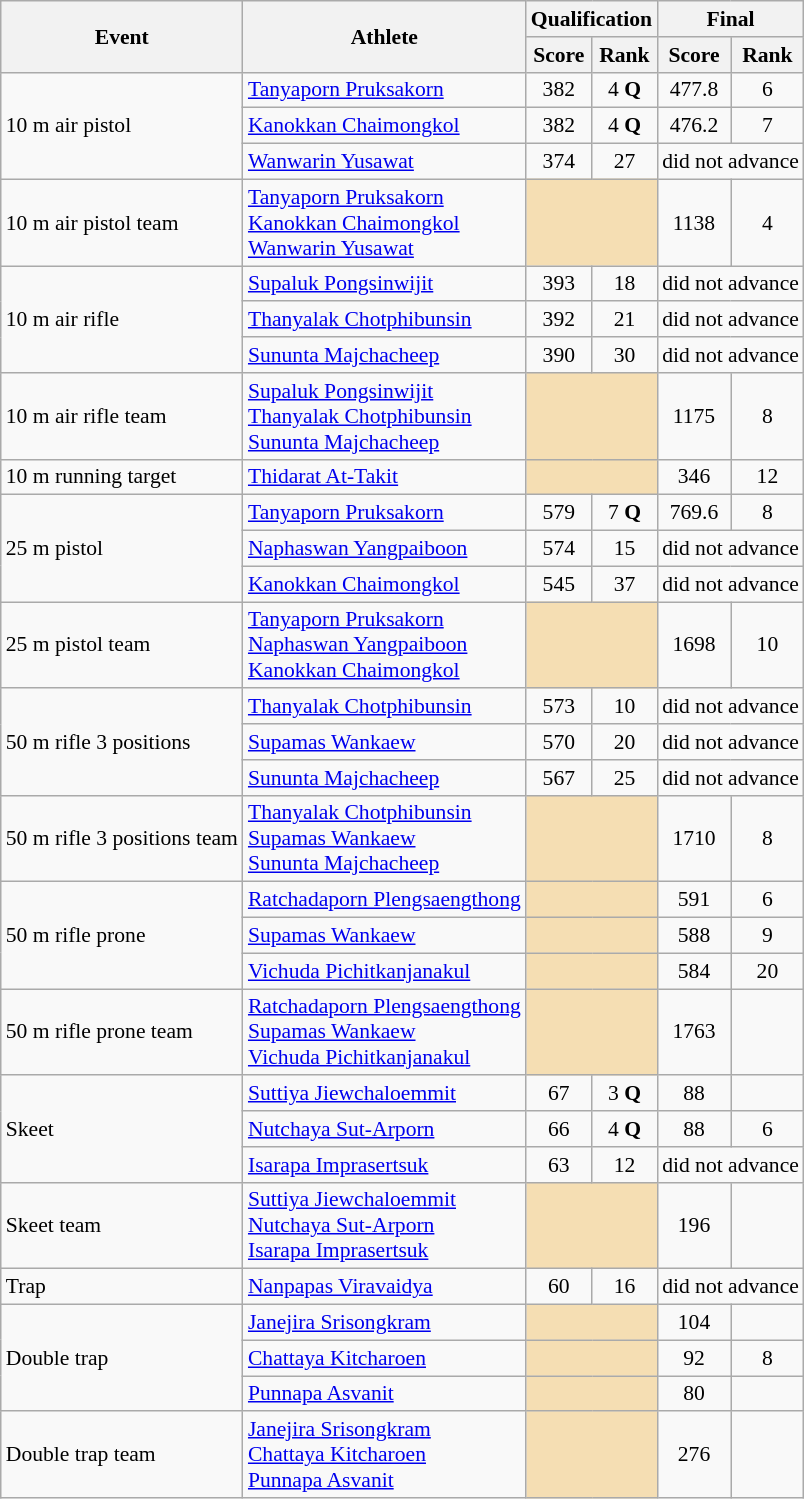<table class="wikitable" border="1" style="font-size:90%">
<tr>
<th rowspan=2>Event</th>
<th rowspan=2>Athlete</th>
<th colspan=2>Qualification</th>
<th colspan=2>Final</th>
</tr>
<tr>
<th>Score</th>
<th>Rank</th>
<th>Score</th>
<th>Rank</th>
</tr>
<tr>
<td rowspan=3>10 m air pistol</td>
<td><a href='#'>Tanyaporn Pruksakorn</a></td>
<td align=center>382</td>
<td align=center>4 <strong>Q</strong></td>
<td align=center>477.8</td>
<td align=center>6</td>
</tr>
<tr>
<td><a href='#'>Kanokkan Chaimongkol</a></td>
<td align=center>382</td>
<td align=center>4 <strong>Q</strong></td>
<td align=center>476.2</td>
<td align=center>7</td>
</tr>
<tr>
<td><a href='#'>Wanwarin Yusawat</a></td>
<td align=center>374</td>
<td align=center>27</td>
<td align=center colspan=2>did not advance</td>
</tr>
<tr>
<td>10 m air pistol team</td>
<td><a href='#'>Tanyaporn Pruksakorn</a><br> <a href='#'>Kanokkan Chaimongkol</a><br> <a href='#'>Wanwarin Yusawat</a></td>
<td align=center colspan=2 bgcolor=wheat></td>
<td align=center>1138</td>
<td align=center>4</td>
</tr>
<tr>
<td rowspan=3>10 m air rifle</td>
<td><a href='#'>Supaluk Pongsinwijit</a></td>
<td align=center>393</td>
<td align=center>18</td>
<td align=center colspan=2>did not advance</td>
</tr>
<tr>
<td><a href='#'>Thanyalak Chotphibunsin</a></td>
<td align=center>392</td>
<td align=center>21</td>
<td align=center colspan=2>did not advance</td>
</tr>
<tr>
<td><a href='#'>Sununta Majchacheep</a></td>
<td align=center>390</td>
<td align=center>30</td>
<td align=center colspan=2>did not advance</td>
</tr>
<tr>
<td>10 m air rifle team</td>
<td><a href='#'>Supaluk Pongsinwijit</a><br><a href='#'>Thanyalak Chotphibunsin</a><br> <a href='#'>Sununta Majchacheep</a></td>
<td align=center colspan=2 bgcolor=wheat></td>
<td align=center>1175</td>
<td align=center>8</td>
</tr>
<tr>
<td>10 m running target</td>
<td><a href='#'>Thidarat At-Takit</a></td>
<td align=center colspan=2 bgcolor=wheat></td>
<td align=center>346</td>
<td align=center>12</td>
</tr>
<tr>
<td rowspan=3>25 m pistol</td>
<td><a href='#'>Tanyaporn Pruksakorn</a></td>
<td align=center>579</td>
<td align=center>7 <strong>Q</strong></td>
<td align=center>769.6</td>
<td align=center>8</td>
</tr>
<tr>
<td><a href='#'>Naphaswan Yangpaiboon</a></td>
<td align=center>574</td>
<td align=center>15</td>
<td align=center colspan=2>did not advance</td>
</tr>
<tr>
<td><a href='#'>Kanokkan Chaimongkol</a></td>
<td align=center>545</td>
<td align=center>37</td>
<td align=center colspan=2>did not advance</td>
</tr>
<tr>
<td>25 m pistol team</td>
<td><a href='#'>Tanyaporn Pruksakorn</a><br> <a href='#'>Naphaswan Yangpaiboon</a><br> <a href='#'>Kanokkan Chaimongkol</a></td>
<td align=center colspan=2 bgcolor=wheat></td>
<td align=center>1698</td>
<td align=center>10</td>
</tr>
<tr>
<td rowspan=3>50 m rifle 3 positions</td>
<td><a href='#'>Thanyalak Chotphibunsin</a></td>
<td align=center>573</td>
<td align=center>10</td>
<td align=center colspan=2>did not advance</td>
</tr>
<tr>
<td><a href='#'>Supamas Wankaew</a></td>
<td align=center>570</td>
<td align=center>20</td>
<td align=center colspan=2>did not advance</td>
</tr>
<tr>
<td><a href='#'>Sununta Majchacheep</a></td>
<td align=center>567</td>
<td align=center>25</td>
<td align=center colspan=2>did not advance</td>
</tr>
<tr>
<td>50 m rifle 3 positions  team</td>
<td><a href='#'>Thanyalak Chotphibunsin</a><br> <a href='#'>Supamas Wankaew</a><br> <a href='#'>Sununta Majchacheep</a></td>
<td align=center colspan=2 bgcolor=wheat></td>
<td align=center>1710</td>
<td align=center>8</td>
</tr>
<tr>
<td rowspan=3>50 m rifle prone</td>
<td><a href='#'>Ratchadaporn Plengsaengthong</a></td>
<td align=center colspan=2 bgcolor=wheat></td>
<td align=center>591</td>
<td align=center>6</td>
</tr>
<tr>
<td><a href='#'>Supamas Wankaew</a></td>
<td align=center colspan=2 bgcolor=wheat></td>
<td align=center>588</td>
<td align=center>9</td>
</tr>
<tr>
<td><a href='#'>Vichuda Pichitkanjanakul</a></td>
<td align=center colspan=2 bgcolor=wheat></td>
<td align=center>584</td>
<td align=center>20</td>
</tr>
<tr>
<td>50 m rifle prone  team</td>
<td><a href='#'>Ratchadaporn Plengsaengthong</a><br> <a href='#'>Supamas Wankaew</a><br> <a href='#'>Vichuda Pichitkanjanakul</a></td>
<td align=center colspan=2 bgcolor=wheat></td>
<td align=center>1763</td>
<td align=center></td>
</tr>
<tr>
<td rowspan=3>Skeet</td>
<td><a href='#'>Suttiya Jiewchaloemmit</a></td>
<td align=center>67</td>
<td align=center>3 <strong>Q</strong></td>
<td align=center>88</td>
<td align=center></td>
</tr>
<tr>
<td><a href='#'>Nutchaya Sut-Arporn</a></td>
<td align=center>66</td>
<td align=center>4 <strong>Q</strong></td>
<td align=center>88</td>
<td align=center>6</td>
</tr>
<tr>
<td><a href='#'>Isarapa Imprasertsuk</a></td>
<td align=center>63</td>
<td align=center>12</td>
<td align=center colspan=2>did not advance</td>
</tr>
<tr>
<td>Skeet  team</td>
<td><a href='#'>Suttiya Jiewchaloemmit</a><br> <a href='#'>Nutchaya Sut-Arporn</a><br> <a href='#'>Isarapa Imprasertsuk</a></td>
<td align=center colspan=2 bgcolor=wheat></td>
<td align=center>196</td>
<td align=center></td>
</tr>
<tr>
<td>Trap</td>
<td><a href='#'>Nanpapas Viravaidya</a></td>
<td align=center>60</td>
<td align=center>16</td>
<td align=center colspan=2>did not advance</td>
</tr>
<tr>
<td rowspan=3>Double trap</td>
<td><a href='#'>Janejira Srisongkram</a></td>
<td align=center colspan=2 bgcolor=wheat></td>
<td align=center>104</td>
<td align=center></td>
</tr>
<tr>
<td><a href='#'>Chattaya Kitcharoen</a></td>
<td align=center colspan=2 bgcolor=wheat></td>
<td align=center>92</td>
<td align=center>8</td>
</tr>
<tr>
<td><a href='#'>Punnapa Asvanit</a></td>
<td align=center colspan=2 bgcolor=wheat></td>
<td align=center>80</td>
<td align=center></td>
</tr>
<tr>
<td>Double trap team</td>
<td><a href='#'>Janejira Srisongkram</a><br><a href='#'>Chattaya Kitcharoen</a><br><a href='#'>Punnapa Asvanit</a></td>
<td align=center colspan=2 bgcolor=wheat></td>
<td align=center>276</td>
<td align=center></td>
</tr>
</table>
